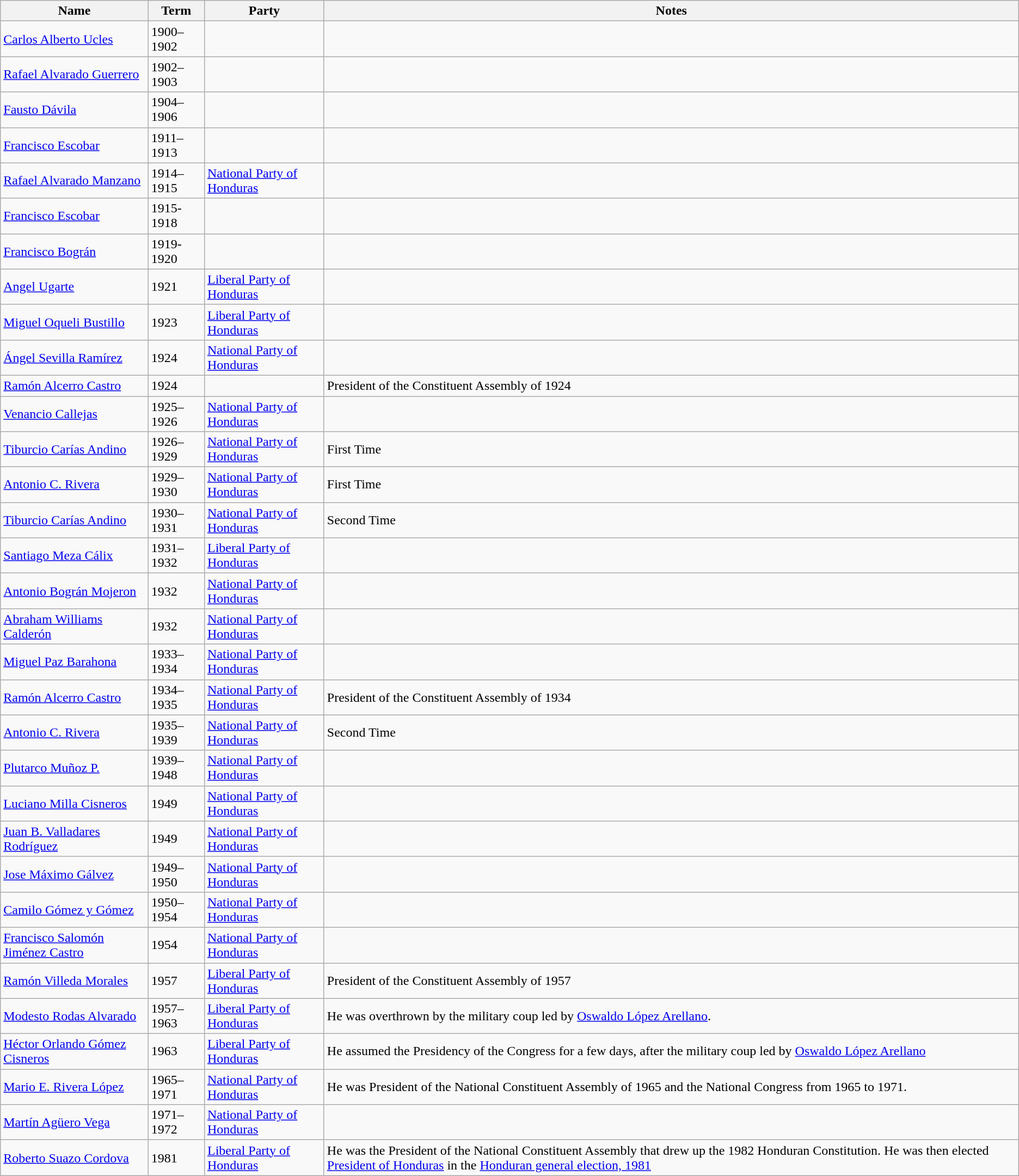<table class="wikitable" |>
<tr>
<th>Name</th>
<th>Term</th>
<th>Party</th>
<th>Notes</th>
</tr>
<tr>
<td><a href='#'>Carlos Alberto Ucles</a></td>
<td>1900–1902</td>
<td></td>
<td></td>
</tr>
<tr>
<td><a href='#'>Rafael Alvarado Guerrero</a></td>
<td>1902–1903</td>
<td></td>
<td></td>
</tr>
<tr>
<td><a href='#'>Fausto Dávila</a></td>
<td>1904–1906</td>
<td></td>
<td></td>
</tr>
<tr>
<td><a href='#'>Francisco Escobar</a></td>
<td>1911–1913</td>
<td></td>
<td></td>
</tr>
<tr bgcolor=>
<td><a href='#'>Rafael Alvarado Manzano</a></td>
<td>1914–1915</td>
<td><a href='#'>National Party of Honduras</a></td>
<td></td>
</tr>
<tr>
<td><a href='#'>Francisco Escobar</a></td>
<td>1915-1918</td>
<td></td>
<td></td>
</tr>
<tr>
<td><a href='#'>Francisco Bográn</a></td>
<td>1919-1920</td>
<td></td>
<td></td>
</tr>
<tr bgcolor=>
<td><a href='#'>Angel Ugarte</a></td>
<td>1921</td>
<td><a href='#'>Liberal Party of Honduras</a></td>
<td></td>
</tr>
<tr bgcolor=>
<td><a href='#'>Miguel Oqueli Bustillo</a></td>
<td>1923</td>
<td><a href='#'>Liberal Party of Honduras</a></td>
<td></td>
</tr>
<tr bgcolor=>
<td><a href='#'>Ángel Sevilla Ramírez</a></td>
<td>1924</td>
<td><a href='#'>National Party of Honduras</a></td>
<td></td>
</tr>
<tr>
<td><a href='#'>Ramón Alcerro Castro</a></td>
<td>1924</td>
<td></td>
<td>President of the Constituent Assembly of 1924</td>
</tr>
<tr bgcolor=>
<td><a href='#'>Venancio Callejas</a></td>
<td>1925–1926</td>
<td><a href='#'>National Party of Honduras</a></td>
<td></td>
</tr>
<tr bgcolor=>
<td><a href='#'>Tiburcio Carías Andino</a></td>
<td>1926–1929</td>
<td><a href='#'>National Party of Honduras</a></td>
<td>First Time</td>
</tr>
<tr bgcolor=>
<td><a href='#'>Antonio C. Rivera</a></td>
<td>1929–1930</td>
<td><a href='#'>National Party of Honduras</a></td>
<td>First Time</td>
</tr>
<tr bgcolor=>
<td><a href='#'>Tiburcio Carías Andino</a></td>
<td>1930–1931</td>
<td><a href='#'>National Party of Honduras</a></td>
<td>Second Time</td>
</tr>
<tr bgcolor=>
<td><a href='#'>Santiago Meza Cálix</a></td>
<td>1931–1932</td>
<td><a href='#'>Liberal Party of Honduras</a></td>
<td></td>
</tr>
<tr bgcolor=>
<td><a href='#'>Antonio Bográn Mojeron</a></td>
<td>1932</td>
<td><a href='#'>National Party of Honduras</a></td>
<td></td>
</tr>
<tr bgcolor=>
<td><a href='#'>Abraham Williams Calderón</a></td>
<td>1932</td>
<td><a href='#'>National Party of Honduras</a></td>
<td></td>
</tr>
<tr bgcolor=>
<td><a href='#'>Miguel Paz Barahona</a></td>
<td>1933–1934</td>
<td><a href='#'>National Party of Honduras</a></td>
<td></td>
</tr>
<tr bgcolor=>
<td><a href='#'>Ramón Alcerro Castro</a></td>
<td>1934–1935</td>
<td><a href='#'>National Party of Honduras</a></td>
<td>President of the Constituent Assembly of 1934</td>
</tr>
<tr bgcolor=>
<td><a href='#'>Antonio C. Rivera</a></td>
<td>1935–1939</td>
<td><a href='#'>National Party of Honduras</a></td>
<td>Second Time</td>
</tr>
<tr bgcolor=>
<td><a href='#'>Plutarco Muñoz P.</a></td>
<td>1939–1948</td>
<td><a href='#'>National Party of Honduras</a></td>
<td></td>
</tr>
<tr bgcolor=>
<td><a href='#'>Luciano Milla Cisneros</a></td>
<td>1949</td>
<td><a href='#'>National Party of Honduras</a></td>
<td></td>
</tr>
<tr bgcolor=>
<td><a href='#'>Juan B. Valladares Rodríguez</a></td>
<td>1949</td>
<td><a href='#'>National Party of Honduras</a></td>
<td></td>
</tr>
<tr bgcolor=>
<td><a href='#'>Jose Máximo Gálvez</a></td>
<td>1949–1950</td>
<td><a href='#'>National Party of Honduras</a></td>
<td></td>
</tr>
<tr bgcolor=>
<td><a href='#'>Camilo Gómez y Gómez</a></td>
<td>1950–1954</td>
<td><a href='#'>National Party of Honduras</a></td>
<td></td>
</tr>
<tr bgcolor=>
<td><a href='#'>Francisco Salomón Jiménez Castro</a></td>
<td>1954</td>
<td><a href='#'>National Party of Honduras</a></td>
<td></td>
</tr>
<tr bgcolor=>
<td><a href='#'>Ramón Villeda Morales</a></td>
<td>1957</td>
<td><a href='#'>Liberal Party of Honduras</a></td>
<td>President of the Constituent Assembly of 1957</td>
</tr>
<tr bgcolor=>
<td><a href='#'>Modesto Rodas Alvarado</a></td>
<td>1957–1963</td>
<td><a href='#'>Liberal Party of Honduras</a></td>
<td>He was overthrown by the military coup led by <a href='#'>Oswaldo López Arellano</a>.</td>
</tr>
<tr bgcolor=>
<td><a href='#'>Héctor Orlando Gómez Cisneros</a></td>
<td>1963</td>
<td><a href='#'>Liberal Party of Honduras</a></td>
<td>He assumed the Presidency of the Congress for a few days, after the military coup led by <a href='#'>Oswaldo López Arellano</a></td>
</tr>
<tr bgcolor=>
<td><a href='#'>Mario E. Rivera López</a></td>
<td>1965–1971</td>
<td><a href='#'>National Party of Honduras</a></td>
<td>He was President of the National Constituent Assembly of 1965 and the National Congress from 1965 to 1971.</td>
</tr>
<tr bgcolor=>
<td><a href='#'>Martín Agüero Vega</a></td>
<td>1971–1972</td>
<td><a href='#'>National Party of Honduras</a></td>
<td></td>
</tr>
<tr bgcolor=>
<td><a href='#'>Roberto Suazo Cordova</a></td>
<td>1981</td>
<td><a href='#'>Liberal Party of Honduras</a></td>
<td>He was the President of the National Constituent Assembly that drew up the 1982 Honduran Constitution. He was then elected <a href='#'>President of Honduras</a> in the <a href='#'>Honduran general election, 1981</a></td>
</tr>
</table>
